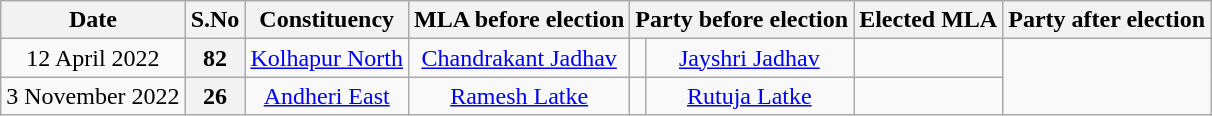<table class="wikitable sortable" style="text-align:center;">
<tr>
<th>Date</th>
<th>S.No</th>
<th>Constituency</th>
<th>MLA before election</th>
<th colspan="2">Party before election</th>
<th>Elected MLA</th>
<th colspan="2">Party after election</th>
</tr>
<tr>
<td>12 April 2022</td>
<th>82</th>
<td><a href='#'>Kolhapur North</a></td>
<td><a href='#'>Chandrakant Jadhav</a></td>
<td></td>
<td><a href='#'>Jayshri Jadhav</a></td>
<td></td>
</tr>
<tr>
<td>3 November 2022</td>
<th>26</th>
<td><a href='#'>Andheri East</a></td>
<td><a href='#'>Ramesh Latke</a></td>
<td></td>
<td><a href='#'>Rutuja Latke</a></td>
<td></td>
</tr>
</table>
